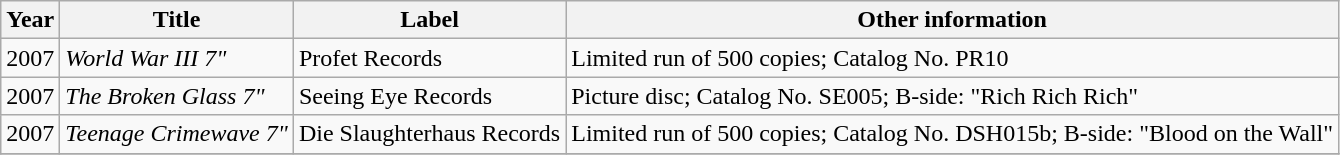<table class="wikitable">
<tr>
<th>Year</th>
<th>Title</th>
<th>Label</th>
<th>Other information</th>
</tr>
<tr>
<td>2007</td>
<td><em>World War III 7"</em></td>
<td>Profet Records</td>
<td>Limited run of 500 copies; Catalog No. PR10</td>
</tr>
<tr>
<td>2007</td>
<td><em>The Broken Glass 7"</em></td>
<td>Seeing Eye Records</td>
<td>Picture disc; Catalog No. SE005; B-side: "Rich Rich Rich"</td>
</tr>
<tr>
<td>2007</td>
<td><em>Teenage Crimewave 7"</em></td>
<td>Die Slaughterhaus Records</td>
<td>Limited run of 500 copies; Catalog No. DSH015b; B-side: "Blood on the Wall"</td>
</tr>
<tr>
</tr>
</table>
